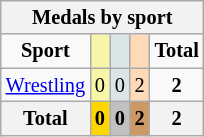<table class="wikitable" style=font-size:85%;float:center;text-align:center>
<tr style="background:#efefef;">
<th colspan=5><strong>Medals by sport</strong></th>
</tr>
<tr align=center>
<td><strong>Sport</strong></td>
<td bgcolor=#f7f6a8></td>
<td bgcolor=#dce5e5></td>
<td bgcolor=#ffdab9></td>
<td><strong>Total</strong></td>
</tr>
<tr align=center>
<td><a href='#'>Wrestling</a></td>
<td style="background:#F7F6A8;">0</td>
<td style="background:#DCE5E5;">0</td>
<td style="background:#FFDAB9;">2</td>
<td><strong>2</strong></td>
</tr>
<tr align=center>
<th><strong>Total</strong></th>
<th style="background:gold;"><strong>0</strong></th>
<th style="background:silver;"><strong>0</strong></th>
<th style="background:#c96;"><strong>2</strong></th>
<th><strong>2</strong></th>
</tr>
</table>
